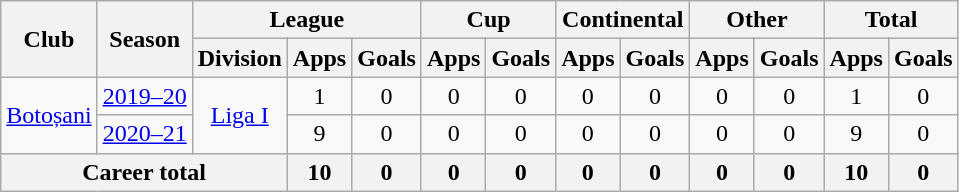<table class="wikitable" style="text-align: center">
<tr>
<th rowspan="2">Club</th>
<th rowspan="2">Season</th>
<th colspan="3">League</th>
<th colspan="2">Cup</th>
<th colspan="2">Continental</th>
<th colspan="2">Other</th>
<th colspan="2">Total</th>
</tr>
<tr>
<th>Division</th>
<th>Apps</th>
<th>Goals</th>
<th>Apps</th>
<th>Goals</th>
<th>Apps</th>
<th>Goals</th>
<th>Apps</th>
<th>Goals</th>
<th>Apps</th>
<th>Goals</th>
</tr>
<tr>
<td rowspan="2"><a href='#'>Botoșani</a></td>
<td><a href='#'>2019–20</a></td>
<td rowspan="2"><a href='#'>Liga I</a></td>
<td>1</td>
<td>0</td>
<td>0</td>
<td>0</td>
<td>0</td>
<td>0</td>
<td>0</td>
<td>0</td>
<td>1</td>
<td>0</td>
</tr>
<tr>
<td><a href='#'>2020–21</a></td>
<td>9</td>
<td>0</td>
<td>0</td>
<td>0</td>
<td>0</td>
<td>0</td>
<td>0</td>
<td>0</td>
<td>9</td>
<td>0</td>
</tr>
<tr>
<th colspan="3"><strong>Career total</strong></th>
<th>10</th>
<th>0</th>
<th>0</th>
<th>0</th>
<th>0</th>
<th>0</th>
<th>0</th>
<th>0</th>
<th>10</th>
<th>0</th>
</tr>
</table>
